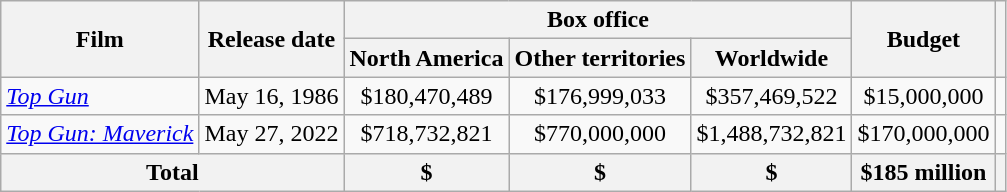<table class="wikitable" style=text-align:center;">
<tr>
<th rowspan="2">Film</th>
<th rowspan="2">Release date</th>
<th colspan="3">Box office</th>
<th rowspan="2">Budget</th>
<th rowspan="2"></th>
</tr>
<tr>
<th>North America</th>
<th>Other territories</th>
<th>Worldwide</th>
</tr>
<tr>
<td style="text-align: left;"><em><a href='#'>Top Gun</a></em></td>
<td style="text-align: left;">May 16, 1986</td>
<td>$180,470,489</td>
<td>$176,999,033</td>
<td>$357,469,522</td>
<td>$15,000,000</td>
<td></td>
</tr>
<tr>
<td style="text-align: left;"><em><a href='#'>Top Gun: Maverick</a></em></td>
<td style="text-align: left;">May 27, 2022</td>
<td>$718,732,821</td>
<td>$770,000,000</td>
<td>$1,488,732,821</td>
<td>$170,000,000</td>
<td></td>
</tr>
<tr>
<th colspan="2">Total</th>
<th>$</th>
<th>$</th>
<th>$</th>
<th style="text-align: center;">$185 million</th>
<th></th>
</tr>
</table>
